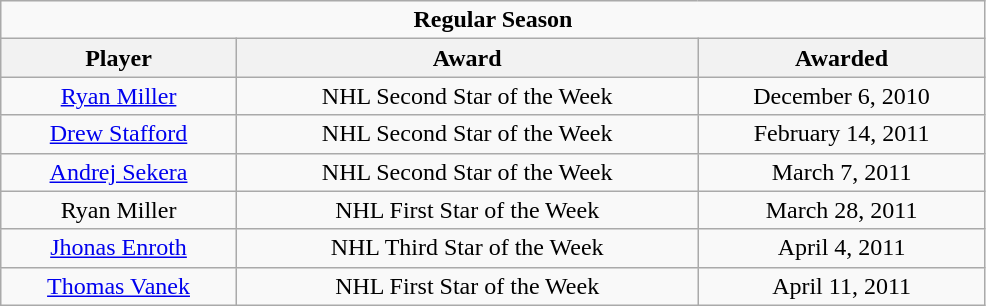<table class="wikitable" width="52%" style="text-align:center">
<tr>
<td colspan="10" align="center"><strong>Regular Season</strong></td>
</tr>
<tr>
<th>Player</th>
<th>Award</th>
<th>Awarded</th>
</tr>
<tr>
<td><a href='#'>Ryan Miller</a></td>
<td>NHL Second Star of the Week</td>
<td>December 6, 2010</td>
</tr>
<tr>
<td><a href='#'>Drew Stafford</a></td>
<td>NHL Second Star of the Week</td>
<td>February 14, 2011</td>
</tr>
<tr>
<td><a href='#'>Andrej Sekera</a></td>
<td>NHL Second Star of the Week</td>
<td>March 7, 2011</td>
</tr>
<tr>
<td>Ryan Miller</td>
<td>NHL First Star of the Week</td>
<td>March 28, 2011</td>
</tr>
<tr>
<td><a href='#'>Jhonas Enroth</a></td>
<td>NHL Third Star of the Week</td>
<td>April 4, 2011</td>
</tr>
<tr>
<td><a href='#'>Thomas Vanek</a></td>
<td>NHL First Star of the Week</td>
<td>April 11, 2011</td>
</tr>
</table>
